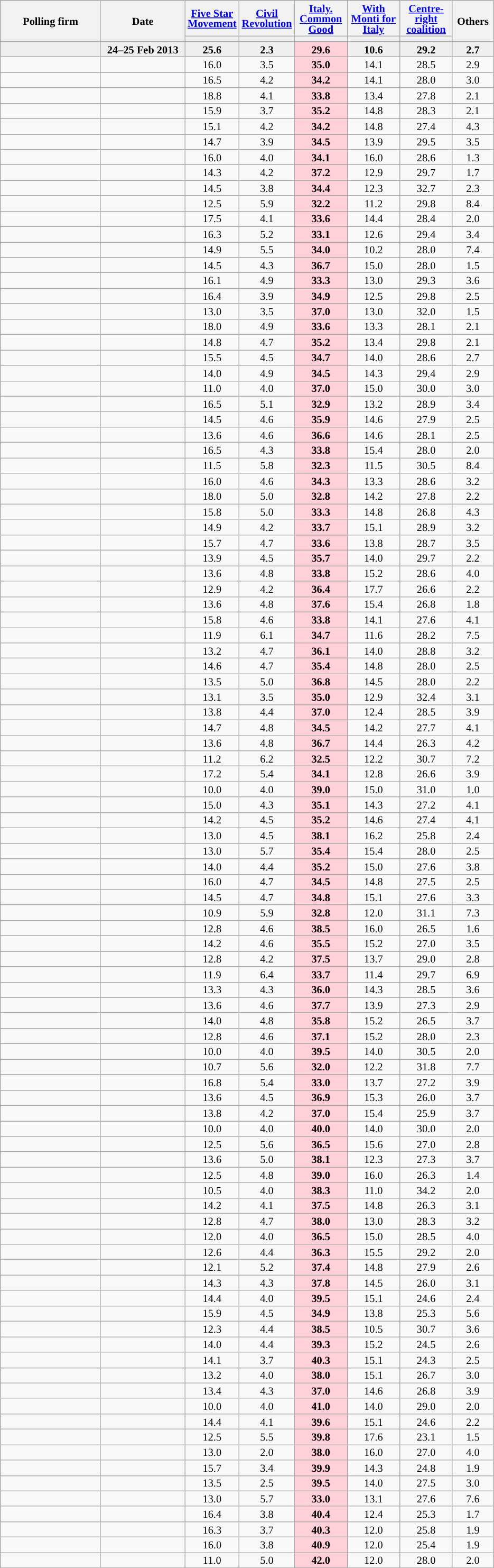<table class="wikitable collapsible" style="text-align:center;font-size:85%;line-height:13px">
<tr style="height:30px; background-color:#E9E9E9">
<th style="width:120px;" rowspan="2">Polling firm</th>
<th style="width:100px;" rowspan="2">Date</th>
<th style="width:60px;"><a href='#'>Five Star Movement</a></th>
<th style="width:60px;"><a href='#'>Civil Revolution</a></th>
<th style="width:60px;"><a href='#'>Italy. Common Good</a></th>
<th style="width:60px;"><a href='#'>With Monti for Italy</a></th>
<th style="width:60px;"><a href='#'>Centre-right coalition</a></th>
<th style="width:45px;" rowspan="2">Others</th>
</tr>
<tr>
<th style="background:"></th>
<th style="background:"></th>
<th style="background:"></th>
<th style="background:"></th>
<th style="background:"></th>
</tr>
<tr style="background:#EFEFEF; font-weight:bold;">
<td></td>
<td>24–25 Feb 2013</td>
<td>25.6</td>
<td>2.3</td>
<td bgcolor=#FFD0D7><strong>29.6</strong></td>
<td>10.6</td>
<td>29.2</td>
<td>2.7</td>
</tr>
<tr style="text-align:center" class="hintergrundfarbe1">
<td style="text-align:left;"></td>
<td></td>
<td>16.0</td>
<td>3.5</td>
<td bgcolor=#FFD0D7><strong>35.0</strong></td>
<td>14.1</td>
<td>28.5</td>
<td>2.9</td>
</tr>
<tr style="text-align:center" class="hintergrundfarbe1">
<td style="text-align:left;"></td>
<td></td>
<td>16.5</td>
<td>4.2</td>
<td bgcolor=#FFD0D7><strong>34.2</strong></td>
<td>14.1</td>
<td>28.0</td>
<td>3.0</td>
</tr>
<tr style="text-align:center" class="hintergrundfarbe1">
<td style="text-align:left;"></td>
<td></td>
<td>18.8</td>
<td>4.1</td>
<td bgcolor=#FFD0D7><strong>33.8</strong></td>
<td>13.4</td>
<td>27.8</td>
<td>2.1</td>
</tr>
<tr style="text-align:center" class="hintergrundfarbe1">
<td style="text-align:left;"></td>
<td></td>
<td>15.9</td>
<td>3.7</td>
<td bgcolor=#FFD0D7><strong>35.2</strong></td>
<td>14.8</td>
<td>28.3</td>
<td>2.1</td>
</tr>
<tr style="text-align:center" class="hintergrundfarbe1">
<td style="text-align:left;"></td>
<td></td>
<td>15.1</td>
<td>4.2</td>
<td bgcolor=#FFD0D7><strong>34.2</strong></td>
<td>14.8</td>
<td>27.4</td>
<td>4.3</td>
</tr>
<tr style="text-align:center" class="hintergrundfarbe1">
<td style="text-align:left;"></td>
<td></td>
<td>14.7</td>
<td>3.9</td>
<td bgcolor=#FFD0D7><strong>34.5</strong></td>
<td>13.9</td>
<td>29.5</td>
<td>3.5</td>
</tr>
<tr style="text-align:center" class="hintergrundfarbe1">
<td style="text-align:left;"></td>
<td></td>
<td>16.0</td>
<td>4.0</td>
<td bgcolor=#FFD0D7><strong>34.1</strong></td>
<td>16.0</td>
<td>28.6</td>
<td>1.3</td>
</tr>
<tr style="text-align:center" class="hintergrundfarbe1">
<td style="text-align:left;"></td>
<td></td>
<td>14.3</td>
<td>4.2</td>
<td bgcolor=#FFD0D7><strong>37.2</strong></td>
<td>12.9</td>
<td>29.7</td>
<td>1.7</td>
</tr>
<tr style="text-align:center" class="hintergrundfarbe1">
<td style="text-align:left;"></td>
<td></td>
<td>14.5</td>
<td>3.8</td>
<td bgcolor=#FFD0D7><strong>34.4</strong></td>
<td>12.3</td>
<td>32.7</td>
<td>2.3</td>
</tr>
<tr style="text-align:center" class="hintergrundfarbe1">
<td style="text-align:left;"> </td>
<td></td>
<td>12.5</td>
<td>5.9</td>
<td bgcolor=#FFD0D7><strong>32.2</strong></td>
<td>11.2</td>
<td>29.8</td>
<td>8.4</td>
</tr>
<tr style="text-align:center" class="hintergrundfarbe1">
<td style="text-align:left;"></td>
<td></td>
<td>17.5</td>
<td>4.1</td>
<td bgcolor=#FFD0D7><strong>33.6</strong></td>
<td>14.4</td>
<td>28.4</td>
<td>2.0</td>
</tr>
<tr style="text-align:center" class="hintergrundfarbe1">
<td style="text-align:left;"></td>
<td></td>
<td>16.3</td>
<td>5.2</td>
<td bgcolor=#FFD0D7><strong>33.1</strong></td>
<td>12.6</td>
<td>29.4</td>
<td>3.4</td>
</tr>
<tr style="text-align:center" class="hintergrundfarbe1">
<td style="text-align:left;"></td>
<td></td>
<td>14.9</td>
<td>5.5</td>
<td bgcolor=#FFD0D7><strong>34.0</strong></td>
<td>10.2</td>
<td>28.0</td>
<td>7.4</td>
</tr>
<tr style="text-align:center" class="hintergrundfarbe1">
<td style="text-align:left;"></td>
<td></td>
<td>14.5</td>
<td>4.3</td>
<td bgcolor=#FFD0D7><strong>36.7</strong></td>
<td>15.0</td>
<td>28.0</td>
<td>1.5</td>
</tr>
<tr style="text-align:center" class="hintergrundfarbe1">
<td style="text-align:left;"></td>
<td></td>
<td>16.1</td>
<td>4.9</td>
<td bgcolor=#FFD0D7><strong>33.3</strong></td>
<td>13.0</td>
<td>29.3</td>
<td>3.6</td>
</tr>
<tr style="text-align:center" class="hintergrundfarbe1">
<td style="text-align:left;"></td>
<td></td>
<td>16.4</td>
<td>3.9</td>
<td bgcolor=#FFD0D7><strong>34.9</strong></td>
<td>12.5</td>
<td>29.8</td>
<td>2.5</td>
</tr>
<tr style="text-align:center" class="hintergrundfarbe1">
<td style="text-align:left;"></td>
<td></td>
<td>13.0</td>
<td>3.5</td>
<td bgcolor=#FFD0D7><strong>37.0</strong></td>
<td>13.0</td>
<td>32.0</td>
<td>1.5</td>
</tr>
<tr style="text-align:center" class="hintergrundfarbe1">
<td style="text-align:left;"></td>
<td></td>
<td>18.0</td>
<td>4.9</td>
<td bgcolor=#FFD0D7><strong>33.6</strong></td>
<td>13.3</td>
<td>28.1</td>
<td>2.1</td>
</tr>
<tr style="text-align:center" class="hintergrundfarbe1">
<td style="text-align:left;"></td>
<td></td>
<td>14.8</td>
<td>4.7</td>
<td bgcolor=#FFD0D7><strong>35.2</strong></td>
<td>13.4</td>
<td>29.8</td>
<td>2.1</td>
</tr>
<tr style="text-align:center" class="hintergrundfarbe1">
<td style="text-align:left;"></td>
<td></td>
<td>15.5</td>
<td>4.5</td>
<td bgcolor=#FFD0D7><strong>34.7</strong></td>
<td>14.0</td>
<td>28.6</td>
<td>2.7</td>
</tr>
<tr style="text-align:center" class="hintergrundfarbe1">
<td style="text-align:left;"></td>
<td></td>
<td>14.0</td>
<td>4.9</td>
<td bgcolor=#FFD0D7><strong>34.5</strong></td>
<td>14.3</td>
<td>29.4</td>
<td>2.9</td>
</tr>
<tr style="text-align:center" class="hintergrundfarbe1">
<td style="text-align:left;"></td>
<td></td>
<td>11.0</td>
<td>4.0</td>
<td bgcolor=#FFD0D7><strong>37.0</strong></td>
<td>15.0</td>
<td>30.0</td>
<td>3.0</td>
</tr>
<tr style="text-align:center" class="hintergrundfarbe1">
<td style="text-align:left;"></td>
<td></td>
<td>16.5</td>
<td>5.1</td>
<td bgcolor=#FFD0D7><strong>32.9</strong></td>
<td>13.2</td>
<td>28.9</td>
<td>3.4</td>
</tr>
<tr style="text-align:center" class="hintergrundfarbe1">
<td style="text-align:left;"></td>
<td></td>
<td>14.5</td>
<td>4.6</td>
<td bgcolor=#FFD0D7><strong>35.9</strong></td>
<td>14.6</td>
<td>27.9</td>
<td>2.5</td>
</tr>
<tr style="text-align:center" class="hintergrundfarbe1">
<td style="text-align:left;"></td>
<td></td>
<td>13.6</td>
<td>4.6</td>
<td bgcolor=#FFD0D7><strong>36.6</strong></td>
<td>14.6</td>
<td>28.1</td>
<td>2.5</td>
</tr>
<tr style="text-align:center" class="hintergrundfarbe1">
<td style="text-align:left;"></td>
<td></td>
<td>16.5</td>
<td>4.3</td>
<td bgcolor=#FFD0D7><strong>33.8</strong></td>
<td>15.4</td>
<td>28.0</td>
<td>2.0</td>
</tr>
<tr style="text-align:center" class="hintergrundfarbe1">
<td style="text-align:left;"> </td>
<td></td>
<td>11.5</td>
<td>5.8</td>
<td bgcolor=#FFD0D7><strong>32.3</strong></td>
<td>11.5</td>
<td>30.5</td>
<td>8.4</td>
</tr>
<tr style="text-align:center" class="hintergrundfarbe1">
<td style="text-align:left;"> </td>
<td></td>
<td>16.0</td>
<td>4.6</td>
<td bgcolor=#FFD0D7><strong>34.3</strong></td>
<td>13.3</td>
<td>28.6</td>
<td>3.2</td>
</tr>
<tr style="text-align:center" class="hintergrundfarbe1">
<td style="text-align:left;"></td>
<td></td>
<td>18.0</td>
<td>5.0</td>
<td bgcolor=#FFD0D7><strong>32.8</strong></td>
<td>14.2</td>
<td>27.8</td>
<td>2.2</td>
</tr>
<tr style="text-align:center" class="hintergrundfarbe1">
<td style="text-align:left;"></td>
<td></td>
<td>15.8</td>
<td>5.0</td>
<td bgcolor=#FFD0D7><strong>33.3</strong></td>
<td>14.8</td>
<td>26.8</td>
<td>4.3</td>
</tr>
<tr style="text-align:center" class="hintergrundfarbe1">
<td style="text-align:left;"></td>
<td></td>
<td>14.9</td>
<td>4.2</td>
<td bgcolor=#FFD0D7><strong>33.7</strong></td>
<td>15.1</td>
<td>28.9</td>
<td>3.2</td>
</tr>
<tr style="text-align:center" class="hintergrundfarbe1">
<td style="text-align:left;"></td>
<td></td>
<td>15.7</td>
<td>4.7</td>
<td bgcolor=#FFD0D7><strong>33.6</strong></td>
<td>13.8</td>
<td>28.7</td>
<td>3.5</td>
</tr>
<tr style="text-align:center" class="hintergrundfarbe1">
<td style="text-align:left;"></td>
<td></td>
<td>13.9</td>
<td>4.5</td>
<td bgcolor=#FFD0D7><strong>35.7</strong></td>
<td>14.0</td>
<td>29.7</td>
<td>2.2</td>
</tr>
<tr style="text-align:center" class="hintergrundfarbe1">
<td style="text-align:left;"></td>
<td></td>
<td>13.6</td>
<td>4.8</td>
<td bgcolor=#FFD0D7><strong>33.8</strong></td>
<td>15.2</td>
<td>28.6</td>
<td>4.0</td>
</tr>
<tr style="text-align:center" class="hintergrundfarbe1">
<td style="text-align:left;"></td>
<td></td>
<td>12.9</td>
<td>4.2</td>
<td bgcolor=#FFD0D7><strong>36.4</strong></td>
<td>17.7</td>
<td>26.6</td>
<td>2.2</td>
</tr>
<tr style="text-align:center" class="hintergrundfarbe1">
<td style="text-align:left;"></td>
<td></td>
<td>13.6</td>
<td>4.8</td>
<td bgcolor=#FFD0D7><strong>37.6</strong></td>
<td>15.4</td>
<td>26.8</td>
<td>1.8</td>
</tr>
<tr style="text-align:center" class="hintergrundfarbe1">
<td style="text-align:left;"></td>
<td></td>
<td>15.8</td>
<td>4.6</td>
<td bgcolor=#FFD0D7><strong>33.8</strong></td>
<td>14.1</td>
<td>27.6</td>
<td>4.1</td>
</tr>
<tr style="text-align:center" class="hintergrundfarbe1">
<td style="text-align:left;"></td>
<td></td>
<td>11.9</td>
<td>6.1</td>
<td bgcolor=#FFD0D7><strong>34.7</strong></td>
<td>11.6</td>
<td>28.2</td>
<td>7.5</td>
</tr>
<tr style="text-align:center" class="hintergrundfarbe1">
<td style="text-align:left;"></td>
<td></td>
<td>13.2</td>
<td>4.7</td>
<td bgcolor=#FFD0D7><strong>36.1</strong></td>
<td>14.0</td>
<td>28.8</td>
<td>3.2</td>
</tr>
<tr style="text-align:center" class="hintergrundfarbe1">
<td style="text-align:left;"></td>
<td></td>
<td>14.6</td>
<td>4.7</td>
<td bgcolor=#FFD0D7><strong>35.4</strong></td>
<td>14.8</td>
<td>28.0</td>
<td>2.5</td>
</tr>
<tr style="text-align:center" class="hintergrundfarbe1">
<td style="text-align:left;"></td>
<td></td>
<td>13.5</td>
<td>5.0</td>
<td bgcolor=#FFD0D7><strong>36.8</strong></td>
<td>14.5</td>
<td>28.0</td>
<td>2.2</td>
</tr>
<tr style="text-align:center" class="hintergrundfarbe1">
<td style="text-align:left;"></td>
<td></td>
<td>13.1</td>
<td>3.5</td>
<td bgcolor=#FFD0D7><strong>35.0</strong></td>
<td>12.9</td>
<td>32.4</td>
<td>3.1</td>
</tr>
<tr style="text-align:center" class="hintergrundfarbe1">
<td style="text-align:left;"></td>
<td></td>
<td>13.8</td>
<td>4.4</td>
<td bgcolor=#FFD0D7><strong>37.0</strong></td>
<td>12.4</td>
<td>28.5</td>
<td>3.9</td>
</tr>
<tr style="text-align:center" class="hintergrundfarbe1">
<td style="text-align:left;"></td>
<td></td>
<td>14.7</td>
<td>4.8</td>
<td bgcolor=#FFD0D7><strong>34.5</strong></td>
<td>14.2</td>
<td>27.7</td>
<td>4.1</td>
</tr>
<tr style="text-align:center" class="hintergrundfarbe1">
<td style="text-align:left;"></td>
<td></td>
<td>13.6</td>
<td>4.8</td>
<td bgcolor=#FFD0D7><strong>36.7</strong></td>
<td>14.4</td>
<td>26.3</td>
<td>4.2</td>
</tr>
<tr style="text-align:center" class="hintergrundfarbe1">
<td style="text-align:left;"> </td>
<td></td>
<td>11.2</td>
<td>6.2</td>
<td bgcolor=#FFD0D7><strong>32.5</strong></td>
<td>12.2</td>
<td>30.7</td>
<td>7.2</td>
</tr>
<tr style="text-align:center" class="hintergrundfarbe1">
<td style="text-align:left;"></td>
<td></td>
<td>17.2</td>
<td>5.4</td>
<td bgcolor=#FFD0D7><strong>34.1</strong></td>
<td>12.8</td>
<td>26.6</td>
<td>3.9</td>
</tr>
<tr style="text-align:center" class="hintergrundfarbe1">
<td style="text-align:left;"></td>
<td></td>
<td>10.0</td>
<td>4.0</td>
<td bgcolor=#FFD0D7><strong>39.0</strong></td>
<td>15.0</td>
<td>31.0</td>
<td>1.0</td>
</tr>
<tr style="text-align:center" class="hintergrundfarbe1">
<td style="text-align:left;"></td>
<td></td>
<td>15.0</td>
<td>4.3</td>
<td bgcolor=#FFD0D7><strong>35.1</strong></td>
<td>14.3</td>
<td>27.2</td>
<td>4.1</td>
</tr>
<tr style="text-align:center" class="hintergrundfarbe1">
<td style="text-align:left;"></td>
<td></td>
<td>14.2</td>
<td>4.5</td>
<td bgcolor=#FFD0D7><strong>35.2</strong></td>
<td>14.6</td>
<td>27.4</td>
<td>4.1</td>
</tr>
<tr style="text-align:center" class="hintergrundfarbe1">
<td style="text-align:left;"></td>
<td></td>
<td>13.0</td>
<td>4.5</td>
<td bgcolor=#FFD0D7><strong>38.1</strong></td>
<td>16.2</td>
<td>25.8</td>
<td>2.4</td>
</tr>
<tr style="text-align:center" class="hintergrundfarbe1">
<td style="text-align:left;"></td>
<td></td>
<td>13.0</td>
<td>5.7</td>
<td bgcolor=#FFD0D7><strong>35.4</strong></td>
<td>15.4</td>
<td>28.0</td>
<td>2.5</td>
</tr>
<tr style="text-align:center" class="hintergrundfarbe1">
<td style="text-align:left;"></td>
<td></td>
<td>14.0</td>
<td>4.4</td>
<td bgcolor=#FFD0D7><strong>35.2</strong></td>
<td>15.0</td>
<td>27.6</td>
<td>3.8</td>
</tr>
<tr style="text-align:center" class="hintergrundfarbe1">
<td style="text-align:left;"></td>
<td></td>
<td>16.0</td>
<td>4.7</td>
<td bgcolor=#FFD0D7><strong>34.5</strong></td>
<td>14.8</td>
<td>27.5</td>
<td>2.5</td>
</tr>
<tr style="text-align:center" class="hintergrundfarbe1">
<td style="text-align:left;"></td>
<td></td>
<td>14.5</td>
<td>4.7</td>
<td bgcolor=#FFD0D7><strong>34.8</strong></td>
<td>15.1</td>
<td>27.6</td>
<td>3.3</td>
</tr>
<tr style="text-align:center" class="hintergrundfarbe1">
<td style="text-align:left;"> </td>
<td></td>
<td>10.9</td>
<td>5.9</td>
<td bgcolor=#FFD0D7><strong>32.8</strong></td>
<td>12.0</td>
<td>31.1</td>
<td>7.3</td>
</tr>
<tr style="text-align:center" class="hintergrundfarbe1">
<td style="text-align:left;"></td>
<td></td>
<td>12.8</td>
<td>4.6</td>
<td bgcolor=#FFD0D7><strong>38.5</strong></td>
<td>16.0</td>
<td>26.5</td>
<td>1.6</td>
</tr>
<tr style="text-align:center" class="hintergrundfarbe1">
<td style="text-align:left;"></td>
<td></td>
<td>14.2</td>
<td>4.6</td>
<td bgcolor=#FFD0D7><strong>35.5</strong></td>
<td>15.2</td>
<td>27.0</td>
<td>3.5</td>
</tr>
<tr style="text-align:center" class="hintergrundfarbe1">
<td style="text-align:left;"></td>
<td></td>
<td>12.8</td>
<td>4.2</td>
<td bgcolor=#FFD0D7><strong>37.5</strong></td>
<td>13.7</td>
<td>29.0</td>
<td>2.8</td>
</tr>
<tr style="text-align:center" class="hintergrundfarbe1">
<td style="text-align:left;"></td>
<td></td>
<td>11.9</td>
<td>6.4</td>
<td bgcolor=#FFD0D7><strong>33.7</strong></td>
<td>11.4</td>
<td>29.7</td>
<td>6.9</td>
</tr>
<tr style="text-align:center" class="hintergrundfarbe1">
<td style="text-align:left;"></td>
<td></td>
<td>13.3</td>
<td>4.3</td>
<td bgcolor=#FFD0D7><strong>36.0</strong></td>
<td>14.3</td>
<td>28.5</td>
<td>3.6</td>
</tr>
<tr style="text-align:center" class="hintergrundfarbe1">
<td style="text-align:left;"></td>
<td></td>
<td>13.6</td>
<td>4.6</td>
<td bgcolor=#FFD0D7><strong>37.7</strong></td>
<td>13.9</td>
<td>27.3</td>
<td>2.9</td>
</tr>
<tr style="text-align:center" class="hintergrundfarbe1">
<td style="text-align:left;"></td>
<td></td>
<td>14.0</td>
<td>4.8</td>
<td bgcolor=#FFD0D7><strong>35.8</strong></td>
<td>15.2</td>
<td>26.5</td>
<td>3.7</td>
</tr>
<tr style="text-align:center" class="hintergrundfarbe1">
<td style="text-align:left;"></td>
<td></td>
<td>12.8</td>
<td>4.6</td>
<td bgcolor=#FFD0D7><strong>37.1</strong></td>
<td>15.2</td>
<td>28.0</td>
<td>2.3</td>
</tr>
<tr style="text-align:center" class="hintergrundfarbe1">
<td style="text-align:left;"></td>
<td></td>
<td>10.0</td>
<td>4.0</td>
<td bgcolor=#FFD0D7><strong>39.5</strong></td>
<td>14.0</td>
<td>30.5</td>
<td>2.0</td>
</tr>
<tr style="text-align:center" class="hintergrundfarbe1">
<td style="text-align:left;"> </td>
<td></td>
<td>10.7</td>
<td>5.6</td>
<td bgcolor=#FFD0D7><strong>32.0</strong></td>
<td>12.2</td>
<td>31.8</td>
<td>7.7</td>
</tr>
<tr style="text-align:center" class="hintergrundfarbe1">
<td style="text-align:left;"></td>
<td></td>
<td>16.8</td>
<td>5.4</td>
<td bgcolor=#FFD0D7><strong>33.0</strong></td>
<td>13.7</td>
<td>27.2</td>
<td>3.9</td>
</tr>
<tr style="text-align:center" class="hintergrundfarbe1">
<td style="text-align:left;"></td>
<td></td>
<td>13.6</td>
<td>4.5</td>
<td bgcolor=#FFD0D7><strong>36.9</strong></td>
<td>15.3</td>
<td>26.0</td>
<td>3.7</td>
</tr>
<tr style="text-align:center" class="hintergrundfarbe1">
<td style="text-align:left;"></td>
<td></td>
<td>13.8</td>
<td>4.2</td>
<td bgcolor=#FFD0D7><strong>37.0</strong></td>
<td>15.4</td>
<td>25.9</td>
<td>3.7</td>
</tr>
<tr style="text-align:center" class="hintergrundfarbe1">
<td style="text-align:left;"></td>
<td></td>
<td>10.0</td>
<td>4.0</td>
<td bgcolor=#FFD0D7><strong>40.0</strong></td>
<td>14.0</td>
<td>30.0</td>
<td>2.0</td>
</tr>
<tr style="text-align:center" class="hintergrundfarbe1">
<td style="text-align:left;"></td>
<td></td>
<td>12.5</td>
<td>5.6</td>
<td bgcolor=#FFD0D7><strong>36.5</strong></td>
<td>15.6</td>
<td>27.0</td>
<td>2.8</td>
</tr>
<tr style="text-align:center" class="hintergrundfarbe1">
<td style="text-align:left;"></td>
<td></td>
<td>13.6</td>
<td>5.0</td>
<td bgcolor=#FFD0D7><strong>38.1</strong></td>
<td>12.3</td>
<td>27.3</td>
<td>3.7</td>
</tr>
<tr style="text-align:center" class="hintergrundfarbe1">
<td style="text-align:left;"></td>
<td></td>
<td>12.5</td>
<td>4.8</td>
<td bgcolor=#FFD0D7><strong>39.0</strong></td>
<td>16.0</td>
<td>26.3</td>
<td>1.4</td>
</tr>
<tr style="text-align:center" class="hintergrundfarbe1">
<td style="text-align:left;"></td>
<td></td>
<td>10.5</td>
<td>4.0</td>
<td bgcolor=#FFD0D7><strong>38.3</strong></td>
<td>11.0</td>
<td>34.2</td>
<td>2.0</td>
</tr>
<tr style="text-align:center" class="hintergrundfarbe1">
<td style="text-align:left;"></td>
<td></td>
<td>14.2</td>
<td>4.1</td>
<td bgcolor=#FFD0D7><strong>37.5</strong></td>
<td>14.8</td>
<td>26.3</td>
<td>3.1</td>
</tr>
<tr style="text-align:center" class="hintergrundfarbe1">
<td style="text-align:left;"></td>
<td></td>
<td>12.8</td>
<td>4.7</td>
<td bgcolor=#FFD0D7><strong>38.0</strong></td>
<td>13.0</td>
<td>28.3</td>
<td>3.2</td>
</tr>
<tr style="text-align:center" class="hintergrundfarbe1">
<td style="text-align:left;"></td>
<td></td>
<td>12.0</td>
<td>4.0</td>
<td bgcolor=#FFD0D7><strong>36.5</strong></td>
<td>15.0</td>
<td>28.5</td>
<td>4.0</td>
</tr>
<tr style="text-align:center" class="hintergrundfarbe1">
<td style="text-align:left;"></td>
<td></td>
<td>12.6</td>
<td>4.4</td>
<td bgcolor=#FFD0D7><strong>36.3</strong></td>
<td>15.5</td>
<td>29.2</td>
<td>2.0</td>
</tr>
<tr style="text-align:center" class="hintergrundfarbe1">
<td style="text-align:left;"></td>
<td></td>
<td>12.1</td>
<td>5.2</td>
<td bgcolor=#FFD0D7><strong>37.4</strong></td>
<td>14.8</td>
<td>27.9</td>
<td>2.6</td>
</tr>
<tr style="text-align:center" class="hintergrundfarbe1">
<td style="text-align:left;"></td>
<td></td>
<td>14.3</td>
<td>4.3</td>
<td bgcolor=#FFD0D7><strong>37.8</strong></td>
<td>14.5</td>
<td>26.0</td>
<td>3.1</td>
</tr>
<tr style="text-align:center" class="hintergrundfarbe1">
<td style="text-align:left;"></td>
<td></td>
<td>14.4</td>
<td>4.0</td>
<td bgcolor=#FFD0D7><strong>39.5</strong></td>
<td>15.1</td>
<td>24.6</td>
<td>2.4</td>
</tr>
<tr style="text-align:center" class="hintergrundfarbe1">
<td style="text-align:left;"></td>
<td></td>
<td>15.9</td>
<td>4.5</td>
<td bgcolor=#FFD0D7><strong>34.9</strong></td>
<td>13.8</td>
<td>25.3</td>
<td>5.6</td>
</tr>
<tr style="text-align:center" class="hintergrundfarbe1">
<td style="text-align:left;"></td>
<td></td>
<td>12.3</td>
<td>4.4</td>
<td bgcolor=#FFD0D7><strong>38.5</strong></td>
<td>10.5</td>
<td>30.7</td>
<td>3.6</td>
</tr>
<tr style="text-align:center" class="hintergrundfarbe1">
<td style="text-align:left;"></td>
<td></td>
<td>14.0</td>
<td>4.4</td>
<td bgcolor=#FFD0D7><strong>39.3</strong></td>
<td>15.2</td>
<td>24.5</td>
<td>2.6</td>
</tr>
<tr style="text-align:center" class="hintergrundfarbe1">
<td style="text-align:left;"></td>
<td></td>
<td>14.1</td>
<td>3.7</td>
<td bgcolor=#FFD0D7><strong>40.3</strong></td>
<td>15.1</td>
<td>24.3</td>
<td>2.5</td>
</tr>
<tr style="text-align:center" class="hintergrundfarbe1">
<td style="text-align:left;"></td>
<td></td>
<td>13.2</td>
<td>4.0</td>
<td bgcolor=#FFD0D7><strong>38.0</strong></td>
<td>15.1</td>
<td>26.7</td>
<td>3.0</td>
</tr>
<tr style="text-align:center" class="hintergrundfarbe1">
<td style="text-align:left;"></td>
<td></td>
<td>13.4</td>
<td>4.3</td>
<td bgcolor=#FFD0D7><strong>37.0</strong></td>
<td>14.6</td>
<td>26.8</td>
<td>3.9</td>
</tr>
<tr style="text-align:center" class="hintergrundfarbe1">
<td style="text-align:left;"></td>
<td></td>
<td>10.0</td>
<td>4.0</td>
<td bgcolor=#FFD0D7><strong>41.0</strong></td>
<td>14.0</td>
<td>29.0</td>
<td>2.0</td>
</tr>
<tr style="text-align:center" class="hintergrundfarbe1">
<td style="text-align:left;"></td>
<td></td>
<td>14.4</td>
<td>4.1</td>
<td bgcolor=#FFD0D7><strong>39.6</strong></td>
<td>15.1</td>
<td>24.6</td>
<td>2.2</td>
</tr>
<tr style="text-align:center" class="hintergrundfarbe1">
<td style="text-align:left;"></td>
<td></td>
<td>12.5</td>
<td>5.5</td>
<td bgcolor=#FFD0D7><strong>39.8</strong></td>
<td>17.6</td>
<td>23.1</td>
<td>1.5</td>
</tr>
<tr style="text-align:center" class="hintergrundfarbe1">
<td style="text-align:left;"></td>
<td></td>
<td>13.0</td>
<td>2.0</td>
<td bgcolor=#FFD0D7><strong>38.0</strong></td>
<td>16.0</td>
<td>27.0</td>
<td>4.0</td>
</tr>
<tr style="text-align:center" class="hintergrundfarbe1">
<td style="text-align:left;"></td>
<td></td>
<td>15.7</td>
<td>3.4</td>
<td bgcolor=#FFD0D7><strong>39.9</strong></td>
<td>14.3</td>
<td>24.8</td>
<td>1.9</td>
</tr>
<tr style="text-align:center" class="hintergrundfarbe1">
<td style="text-align:left;"></td>
<td></td>
<td>13.5</td>
<td>2.5</td>
<td bgcolor=#FFD0D7><strong>39.5</strong></td>
<td>14.0</td>
<td>27.5</td>
<td>3.0</td>
</tr>
<tr style="text-align:center" class="hintergrundfarbe1">
<td style="text-align:left;"></td>
<td></td>
<td>13.0</td>
<td>5.7</td>
<td bgcolor=#FFD0D7><strong>33.0</strong></td>
<td>13.1</td>
<td>27.6</td>
<td>7.6</td>
</tr>
<tr style="text-align:center" class="hintergrundfarbe1">
<td style="text-align:left;"></td>
<td></td>
<td>16.4</td>
<td>3.8</td>
<td bgcolor=#FFD0D7><strong>40.4</strong></td>
<td>12.4</td>
<td>25.3</td>
<td>1.7</td>
</tr>
<tr style="text-align:center" class="hintergrundfarbe1">
<td style="text-align:left;"></td>
<td></td>
<td>16.3</td>
<td>3.7</td>
<td bgcolor=#FFD0D7><strong>40.3</strong></td>
<td>12.0</td>
<td>25.8</td>
<td>1.9</td>
</tr>
<tr style="text-align:center" class="hintergrundfarbe1">
<td style="text-align:left;"></td>
<td></td>
<td>16.0</td>
<td>3.8</td>
<td bgcolor=#FFD0D7><strong>40.9</strong></td>
<td>12.0</td>
<td>25.4</td>
<td>1.9</td>
</tr>
<tr style="text-align:center" class="hintergrundfarbe1">
<td style="text-align:left;"></td>
<td></td>
<td>11.0</td>
<td>5.0</td>
<td bgcolor=#FFD0D7><strong>42.0</strong></td>
<td>12.0</td>
<td>28.0</td>
<td>2.0</td>
</tr>
</table>
